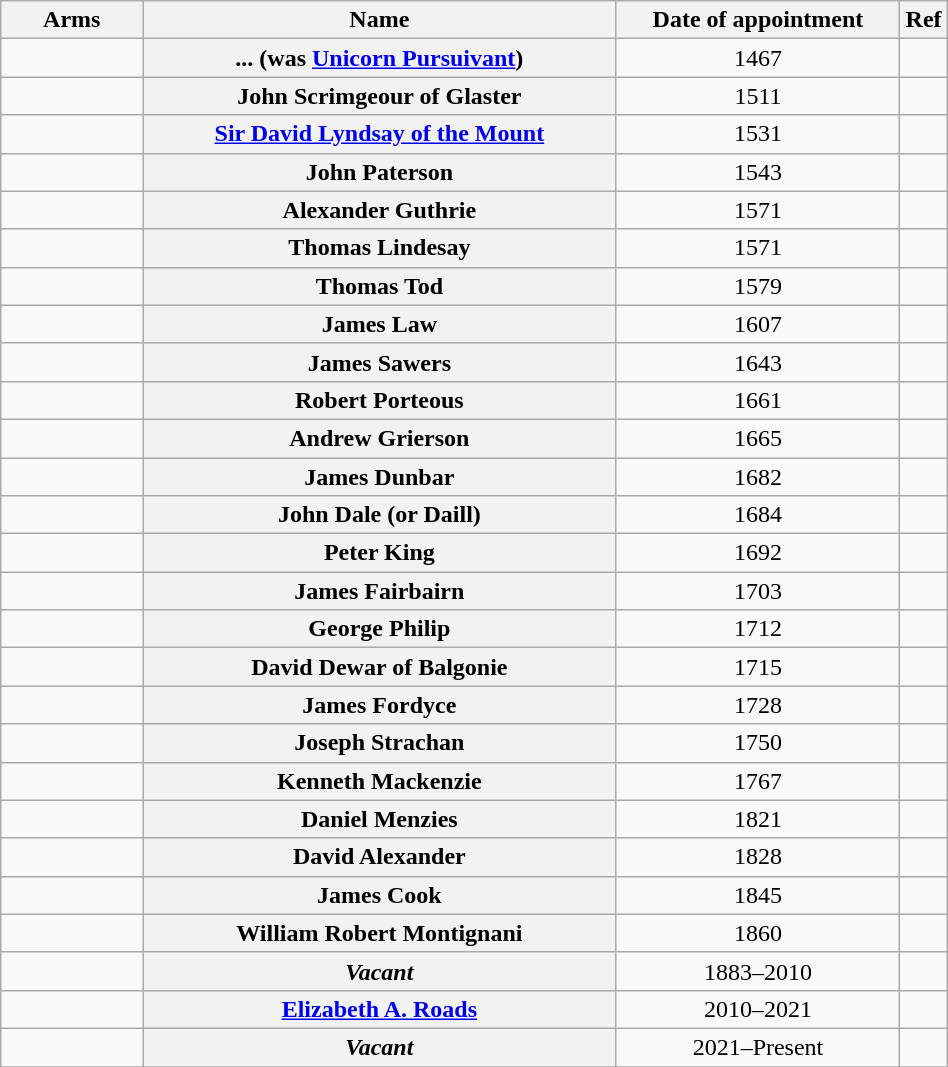<table class="wikitable" style="text-align:center; width:50%">
<tr>
<th>Arms</th>
<th style="width:50%">Name</th>
<th style="width:30%">Date of appointment</th>
<th style="width:5%">Ref</th>
</tr>
<tr>
<td></td>
<th>... (was <a href='#'>Unicorn Pursuivant</a>)</th>
<td>1467</td>
<td></td>
</tr>
<tr>
<td></td>
<th>John Scrimgeour of Glaster</th>
<td>1511</td>
<td></td>
</tr>
<tr>
<td></td>
<th><a href='#'>Sir David Lyndsay of the Mount</a></th>
<td>1531</td>
<td></td>
</tr>
<tr>
<td></td>
<th>John Paterson</th>
<td>1543</td>
<td></td>
</tr>
<tr>
<td></td>
<th>Alexander Guthrie</th>
<td>1571</td>
<td></td>
</tr>
<tr>
<td></td>
<th>Thomas Lindesay</th>
<td>1571</td>
<td></td>
</tr>
<tr>
<td></td>
<th>Thomas Tod</th>
<td>1579</td>
<td></td>
</tr>
<tr>
<td></td>
<th>James Law</th>
<td>1607</td>
<td></td>
</tr>
<tr>
<td></td>
<th>James Sawers</th>
<td>1643</td>
<td></td>
</tr>
<tr>
<td></td>
<th>Robert Porteous</th>
<td>1661</td>
<td></td>
</tr>
<tr>
<td></td>
<th>Andrew Grierson</th>
<td>1665</td>
<td></td>
</tr>
<tr>
<td></td>
<th>James Dunbar</th>
<td>1682</td>
<td></td>
</tr>
<tr>
<td></td>
<th>John Dale (or Daill)</th>
<td>1684</td>
<td></td>
</tr>
<tr>
<td></td>
<th>Peter King</th>
<td>1692</td>
<td></td>
</tr>
<tr>
<td></td>
<th>James Fairbairn</th>
<td>1703</td>
<td></td>
</tr>
<tr>
<td></td>
<th>George Philip</th>
<td>1712</td>
<td></td>
</tr>
<tr>
<td></td>
<th>David Dewar of Balgonie</th>
<td>1715</td>
<td></td>
</tr>
<tr>
<td></td>
<th>James Fordyce</th>
<td>1728</td>
<td></td>
</tr>
<tr>
<td></td>
<th>Joseph Strachan</th>
<td>1750</td>
<td></td>
</tr>
<tr>
<td></td>
<th>Kenneth Mackenzie</th>
<td>1767</td>
<td></td>
</tr>
<tr>
<td></td>
<th>Daniel Menzies</th>
<td>1821</td>
<td></td>
</tr>
<tr>
<td></td>
<th>David Alexander</th>
<td>1828</td>
<td></td>
</tr>
<tr>
<td></td>
<th>James Cook</th>
<td>1845</td>
<td></td>
</tr>
<tr>
<td></td>
<th>William Robert Montignani</th>
<td>1860</td>
<td></td>
</tr>
<tr>
<td></td>
<th><em>Vacant</em></th>
<td>1883–2010</td>
<td></td>
</tr>
<tr>
<td></td>
<th><a href='#'>Elizabeth A. Roads</a></th>
<td>2010–2021</td>
<td></td>
</tr>
<tr>
<td></td>
<th><em>Vacant</em></th>
<td>2021–Present</td>
<td></td>
</tr>
<tr>
</tr>
</table>
